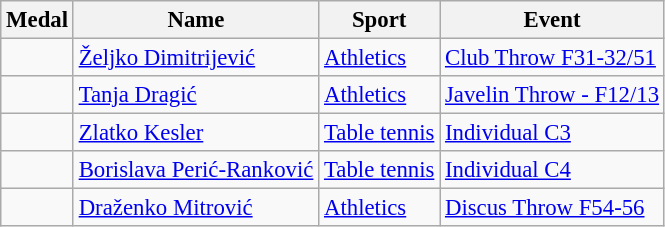<table class="wikitable sortable" style="font-size: 95%;">
<tr>
<th>Medal</th>
<th>Name</th>
<th>Sport</th>
<th>Event</th>
</tr>
<tr>
<td></td>
<td><a href='#'>Željko Dimitrijević</a></td>
<td><a href='#'>Athletics</a></td>
<td><a href='#'>Club Throw F31-32/51</a></td>
</tr>
<tr>
<td></td>
<td><a href='#'>Tanja Dragić</a></td>
<td><a href='#'>Athletics</a></td>
<td><a href='#'>Javelin Throw - F12/13</a></td>
</tr>
<tr>
<td></td>
<td><a href='#'>Zlatko Kesler</a></td>
<td><a href='#'>Table tennis</a></td>
<td><a href='#'>Individual C3</a></td>
</tr>
<tr>
<td></td>
<td><a href='#'>Borislava Perić-Ranković</a></td>
<td><a href='#'>Table tennis</a></td>
<td><a href='#'>Individual C4</a></td>
</tr>
<tr>
<td></td>
<td><a href='#'>Draženko Mitrović</a></td>
<td><a href='#'>Athletics</a></td>
<td><a href='#'>Discus Throw F54-56</a></td>
</tr>
</table>
